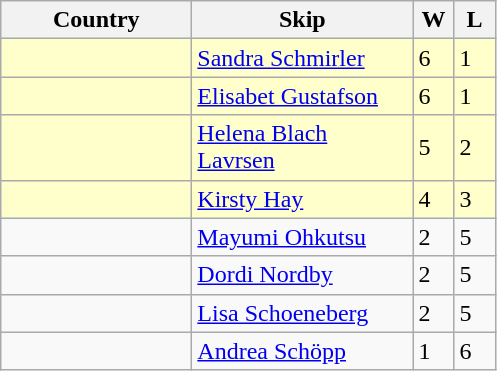<table class="wikitable">
<tr>
<th bgcolor="#efefef" width="120">Country</th>
<th bgcolor="#efefef" width="140">Skip</th>
<th bgcolor="#efefef" width="20">W</th>
<th bgcolor="#efefef" width="20">L</th>
</tr>
<tr bgcolor="#ffffcc">
<td></td>
<td><a href='#'>Sandra Schmirler</a></td>
<td>6</td>
<td>1</td>
</tr>
<tr bgcolor="#ffffcc">
<td></td>
<td><a href='#'>Elisabet Gustafson</a></td>
<td>6</td>
<td>1</td>
</tr>
<tr bgcolor="#ffffcc">
<td></td>
<td><a href='#'>Helena Blach Lavrsen</a></td>
<td>5</td>
<td>2</td>
</tr>
<tr bgcolor="#ffffcc">
<td></td>
<td><a href='#'>Kirsty Hay</a></td>
<td>4</td>
<td>3</td>
</tr>
<tr>
<td></td>
<td><a href='#'>Mayumi Ohkutsu</a></td>
<td>2</td>
<td>5</td>
</tr>
<tr>
<td></td>
<td><a href='#'>Dordi Nordby</a></td>
<td>2</td>
<td>5</td>
</tr>
<tr>
<td></td>
<td><a href='#'>Lisa Schoeneberg</a></td>
<td>2</td>
<td>5</td>
</tr>
<tr>
<td></td>
<td><a href='#'>Andrea Schöpp</a></td>
<td>1</td>
<td>6</td>
</tr>
</table>
